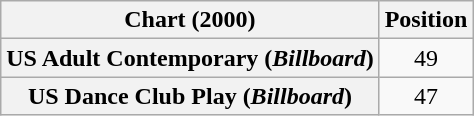<table class="wikitable plainrowheaders" style="text-align:center">
<tr>
<th scope="col">Chart (2000)</th>
<th scope="col">Position</th>
</tr>
<tr>
<th scope="row">US Adult Contemporary (<em>Billboard</em>)</th>
<td>49</td>
</tr>
<tr>
<th scope="row">US Dance Club Play (<em>Billboard</em>)</th>
<td>47</td>
</tr>
</table>
